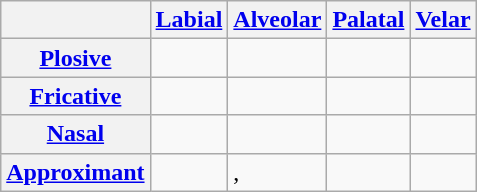<table class="wikitable">
<tr>
<th></th>
<th><a href='#'>Labial</a></th>
<th><a href='#'>Alveolar</a></th>
<th><a href='#'>Palatal</a></th>
<th><a href='#'>Velar</a></th>
</tr>
<tr>
<th><a href='#'>Plosive</a></th>
<td> </td>
<td> </td>
<td> </td>
<td> </td>
</tr>
<tr>
<th><a href='#'>Fricative</a></th>
<td></td>
<td></td>
<td></td>
<td></td>
</tr>
<tr>
<th><a href='#'>Nasal</a></th>
<td></td>
<td></td>
<td></td>
<td></td>
</tr>
<tr>
<th><a href='#'>Approximant</a></th>
<td></td>
<td>, </td>
<td></td>
<td></td>
</tr>
</table>
